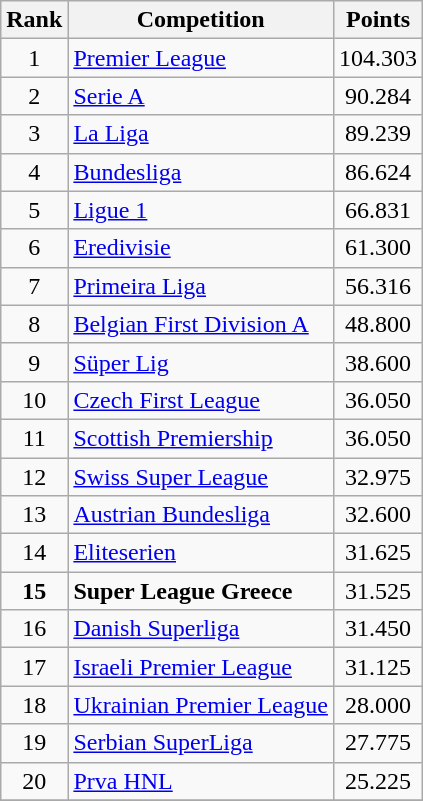<table class="wikitable" style="text-align:center">
<tr>
<th>Rank</th>
<th>Competition</th>
<th>Points</th>
</tr>
<tr>
<td>1</td>
<td align="left"> <a href='#'>Premier League</a></td>
<td>104.303</td>
</tr>
<tr>
<td>2</td>
<td align="left"> <a href='#'>Serie A</a></td>
<td>90.284</td>
</tr>
<tr>
<td>3</td>
<td align="left"> <a href='#'>La Liga</a></td>
<td>89.239</td>
</tr>
<tr>
<td>4</td>
<td align="left"> <a href='#'>Bundesliga</a></td>
<td>86.624</td>
</tr>
<tr>
<td>5</td>
<td align="left"> <a href='#'>Ligue 1</a></td>
<td>66.831</td>
</tr>
<tr>
<td>6</td>
<td align="left"> <a href='#'>Eredivisie</a></td>
<td>61.300</td>
</tr>
<tr>
<td>7</td>
<td align="left"> <a href='#'>Primeira Liga</a></td>
<td>56.316</td>
</tr>
<tr>
<td>8</td>
<td align="left"> <a href='#'>Belgian First Division A</a></td>
<td>48.800</td>
</tr>
<tr>
<td>9</td>
<td align="left"> <a href='#'>Süper Lig</a></td>
<td>38.600</td>
</tr>
<tr>
<td>10</td>
<td align="left"> <a href='#'>Czech First League</a></td>
<td>36.050</td>
</tr>
<tr>
<td>11</td>
<td align="left"> <a href='#'>Scottish Premiership</a></td>
<td>36.050</td>
</tr>
<tr>
<td>12</td>
<td align="left"> <a href='#'>Swiss Super League</a></td>
<td>32.975</td>
</tr>
<tr>
<td>13</td>
<td align="left"> <a href='#'>Austrian Bundesliga</a></td>
<td>32.600</td>
</tr>
<tr>
<td>14</td>
<td align="left"> <a href='#'>Eliteserien</a></td>
<td>31.625</td>
</tr>
<tr>
<td><strong>15</strong></td>
<td align="left"> <strong>Super League Greece</strong></td>
<td>31.525</td>
</tr>
<tr>
<td>16</td>
<td align="left"> <a href='#'>Danish Superliga</a></td>
<td>31.450</td>
</tr>
<tr>
<td>17</td>
<td align="left"> <a href='#'>Israeli Premier League</a></td>
<td>31.125</td>
</tr>
<tr>
<td>18</td>
<td align="left"> <a href='#'>Ukrainian Premier League</a></td>
<td>28.000</td>
</tr>
<tr>
<td>19</td>
<td align="left"> <a href='#'>Serbian SuperLiga</a></td>
<td>27.775</td>
</tr>
<tr>
<td>20</td>
<td align="left"> <a href='#'>Prva HNL</a></td>
<td>25.225</td>
</tr>
<tr>
</tr>
</table>
